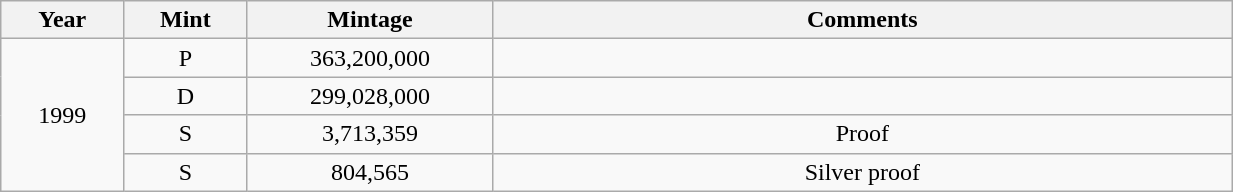<table class="wikitable sortable" style="min-width:65%; text-align:center;">
<tr>
<th width="10%">Year</th>
<th width="10%">Mint</th>
<th width="20%">Mintage</th>
<th width="60%">Comments</th>
</tr>
<tr>
<td rowspan="4">1999</td>
<td>P</td>
<td>363,200,000</td>
<td></td>
</tr>
<tr>
<td>D</td>
<td>299,028,000</td>
<td></td>
</tr>
<tr>
<td>S</td>
<td>3,713,359</td>
<td>Proof</td>
</tr>
<tr>
<td>S</td>
<td>804,565</td>
<td>Silver proof</td>
</tr>
</table>
